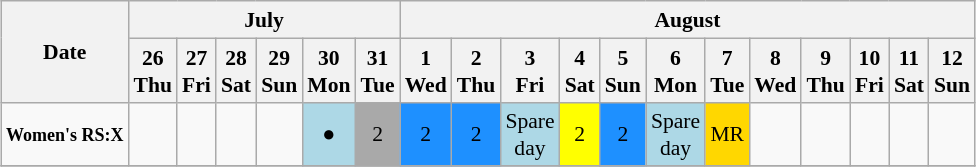<table class="wikitable" style="margin:0.5em auto; font-size:90%; line-height:1.25em;">
<tr>
<th rowspan=2>Date</th>
<th colspan=6>July</th>
<th colspan=12>August</th>
</tr>
<tr>
<th>26<br>Thu</th>
<th>27<br>Fri</th>
<th>28<br>Sat</th>
<th>29<br>Sun</th>
<th>30<br>Mon</th>
<th>31<br>Tue</th>
<th>1<br>Wed</th>
<th>2<br>Thu</th>
<th>3<br>Fri</th>
<th>4<br>Sat</th>
<th>5<br>Sun</th>
<th>6<br>Mon</th>
<th>7<br>Tue</th>
<th>8<br>Wed</th>
<th>9<br>Thu</th>
<th>10<br>Fri</th>
<th>11<br>Sat</th>
<th>12<br>Sun</th>
</tr>
<tr align="center">
<td align="right"><small><strong>Women's RS:X</strong></small></td>
<td></td>
<td></td>
<td></td>
<td></td>
<td bgcolor=LightBlue><span> ● </span></td>
<td bgcolor=DarkGrey><span> 2 </span></td>
<td bgcolor=DodgerBlue><span> 2 </span></td>
<td bgcolor=DodgerBlue><span> 2 </span></td>
<td bgcolor=LightBlue><span> Spare<br>day </span></td>
<td bgcolor=Yellow><span> 2 </span></td>
<td bgcolor=DodgerBlue><span> 2 </span></td>
<td bgcolor=LightBlue><span> Spare<br>day </span></td>
<td bgcolor=Gold><span> MR </span></td>
<td></td>
<td></td>
<td></td>
<td></td>
<td></td>
</tr>
<tr>
</tr>
</table>
